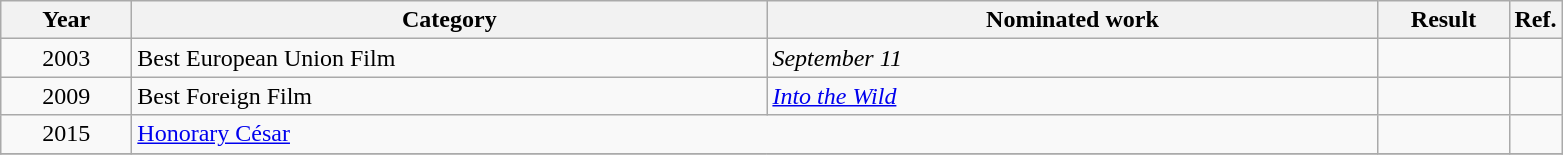<table class=wikitable>
<tr>
<th scope="col" style="width:5em;">Year</th>
<th scope="col" style="width:26em;">Category</th>
<th scope="col" style="width:25em;">Nominated work</th>
<th scope="col" style="width:5em;">Result</th>
<th>Ref.</th>
</tr>
<tr>
<td style="text-align:center;">2003</td>
<td>Best European Union Film</td>
<td><em>September 11</em></td>
<td></td>
<td></td>
</tr>
<tr>
<td style="text-align:center;">2009</td>
<td>Best Foreign Film</td>
<td><em><a href='#'>Into the Wild</a></em></td>
<td></td>
<td></td>
</tr>
<tr>
<td style="text-align:center;">2015</td>
<td colspan=2><a href='#'>Honorary César</a></td>
<td></td>
<td></td>
</tr>
<tr>
</tr>
</table>
